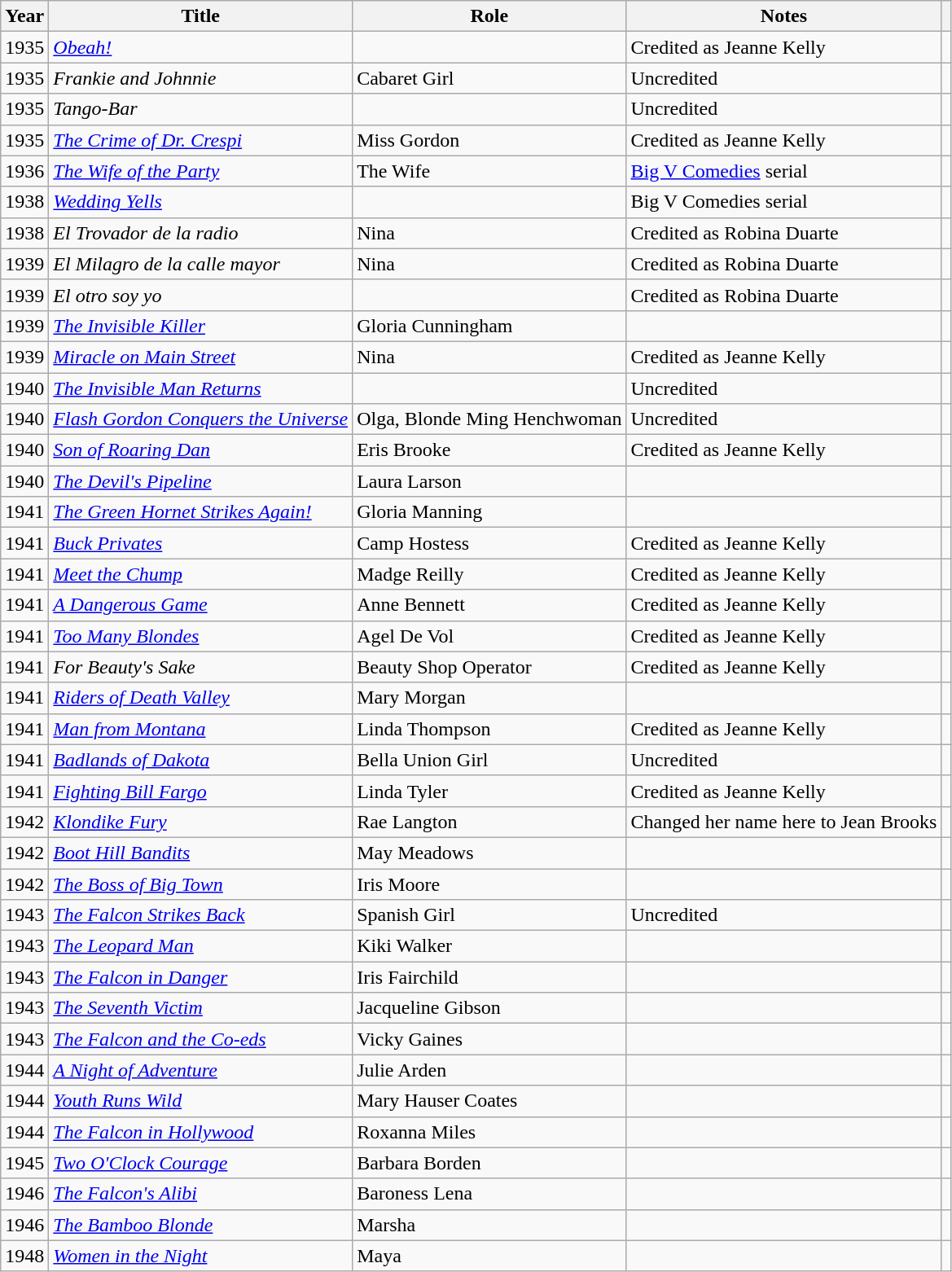<table class="wikitable sortable">
<tr>
<th>Year</th>
<th>Title</th>
<th>Role</th>
<th>Notes</th>
<th class=unsortable></th>
</tr>
<tr>
<td>1935</td>
<td><em><a href='#'>Obeah!</a></em></td>
<td></td>
<td>Credited as Jeanne Kelly</td>
<td style="text-align:center;"></td>
</tr>
<tr>
<td>1935</td>
<td><em>Frankie and Johnnie</em></td>
<td>Cabaret Girl</td>
<td>Uncredited</td>
<td style="text-align:center;"></td>
</tr>
<tr>
<td>1935</td>
<td><em>Tango-Bar</em></td>
<td></td>
<td>Uncredited</td>
<td style="text-align:center;"></td>
</tr>
<tr>
<td>1935</td>
<td><em><a href='#'>The Crime of Dr. Crespi</a></em></td>
<td>Miss Gordon</td>
<td>Credited as Jeanne Kelly</td>
<td style="text-align:center;"></td>
</tr>
<tr>
<td>1936</td>
<td><em><a href='#'>The Wife of the Party</a></em></td>
<td>The Wife</td>
<td><a href='#'>Big V Comedies</a> serial</td>
<td style="text-align:center;"></td>
</tr>
<tr>
<td>1938</td>
<td><em><a href='#'>Wedding Yells</a></em></td>
<td></td>
<td>Big V Comedies serial</td>
<td style="text-align:center;"></td>
</tr>
<tr>
<td>1938</td>
<td><em>El Trovador de la radio</em></td>
<td>Nina</td>
<td>Credited as Robina Duarte</td>
<td style="text-align:center;"></td>
</tr>
<tr>
<td>1939</td>
<td><em>El Milagro de la calle mayor</em></td>
<td>Nina</td>
<td>Credited as Robina Duarte</td>
<td style="text-align:center;"></td>
</tr>
<tr>
<td>1939</td>
<td><em>El otro soy yo</em></td>
<td></td>
<td>Credited as Robina Duarte</td>
<td style="text-align:center;"></td>
</tr>
<tr>
<td>1939</td>
<td><em><a href='#'>The Invisible Killer</a></em></td>
<td>Gloria Cunningham</td>
<td></td>
<td style="text-align:center;"></td>
</tr>
<tr>
<td>1939</td>
<td><em><a href='#'>Miracle on Main Street</a></em></td>
<td>Nina</td>
<td>Credited as Jeanne Kelly</td>
<td style="text-align:center;"></td>
</tr>
<tr>
<td>1940</td>
<td><em><a href='#'>The Invisible Man Returns</a></em></td>
<td></td>
<td>Uncredited</td>
<td style="text-align:center;"></td>
</tr>
<tr>
<td>1940</td>
<td><em><a href='#'>Flash Gordon Conquers the Universe</a></em></td>
<td>Olga, Blonde Ming Henchwoman</td>
<td>Uncredited</td>
<td style="text-align:center;"></td>
</tr>
<tr>
<td>1940</td>
<td><em><a href='#'>Son of Roaring Dan</a></em></td>
<td>Eris Brooke</td>
<td>Credited as Jeanne Kelly</td>
<td style="text-align:center;"></td>
</tr>
<tr>
<td>1940</td>
<td><em><a href='#'>The Devil's Pipeline</a></em></td>
<td>Laura Larson</td>
<td></td>
<td style="text-align:center;"></td>
</tr>
<tr>
<td>1941</td>
<td><em><a href='#'>The Green Hornet Strikes Again!</a></em></td>
<td>Gloria Manning</td>
<td></td>
<td style="text-align:center;"></td>
</tr>
<tr>
<td>1941</td>
<td><em><a href='#'>Buck Privates</a></em></td>
<td>Camp Hostess</td>
<td>Credited as Jeanne Kelly</td>
<td style="text-align:center;"></td>
</tr>
<tr>
<td>1941</td>
<td><em><a href='#'>Meet the Chump</a></em></td>
<td>Madge Reilly</td>
<td>Credited as Jeanne Kelly</td>
<td style="text-align:center;"></td>
</tr>
<tr>
<td>1941</td>
<td><em><a href='#'>A Dangerous Game</a></em></td>
<td>Anne Bennett</td>
<td>Credited as Jeanne Kelly</td>
<td style="text-align:center;"></td>
</tr>
<tr>
<td>1941</td>
<td><em><a href='#'>Too Many Blondes</a></em></td>
<td>Agel De Vol</td>
<td>Credited as Jeanne Kelly</td>
<td style="text-align:center;"></td>
</tr>
<tr>
<td>1941</td>
<td><em>For Beauty's Sake</em></td>
<td>Beauty Shop Operator</td>
<td>Credited as Jeanne Kelly</td>
<td style="text-align:center;"></td>
</tr>
<tr>
<td>1941</td>
<td><em><a href='#'>Riders of Death Valley</a></em></td>
<td>Mary Morgan</td>
<td></td>
<td style="text-align:center;"></td>
</tr>
<tr>
<td>1941</td>
<td><em><a href='#'>Man from Montana</a></em></td>
<td>Linda Thompson</td>
<td>Credited as Jeanne Kelly</td>
<td style="text-align:center;"></td>
</tr>
<tr>
<td>1941</td>
<td><em><a href='#'>Badlands of Dakota</a></em></td>
<td>Bella Union Girl</td>
<td>Uncredited</td>
<td style="text-align:center;"></td>
</tr>
<tr>
<td>1941</td>
<td><em><a href='#'>Fighting Bill Fargo</a></em></td>
<td>Linda Tyler</td>
<td>Credited as Jeanne Kelly</td>
<td style="text-align:center;"></td>
</tr>
<tr>
<td>1942</td>
<td><em><a href='#'>Klondike Fury</a></em></td>
<td>Rae Langton</td>
<td>Changed her name here to Jean Brooks</td>
<td style="text-align:center;"></td>
</tr>
<tr>
<td>1942</td>
<td><em><a href='#'>Boot Hill Bandits</a></em></td>
<td>May Meadows</td>
<td></td>
<td style="text-align:center;"></td>
</tr>
<tr>
<td>1942</td>
<td><em><a href='#'>The Boss of Big Town</a></em></td>
<td>Iris Moore</td>
<td></td>
<td style="text-align:center;"></td>
</tr>
<tr>
<td>1943</td>
<td><em><a href='#'>The Falcon Strikes Back</a></em></td>
<td>Spanish Girl</td>
<td>Uncredited</td>
<td style="text-align:center;"></td>
</tr>
<tr>
<td>1943</td>
<td><em><a href='#'>The Leopard Man</a></em></td>
<td>Kiki Walker</td>
<td></td>
<td style="text-align:center;"></td>
</tr>
<tr>
<td>1943</td>
<td><em><a href='#'>The Falcon in Danger</a></em></td>
<td>Iris Fairchild</td>
<td></td>
<td style="text-align:center;"></td>
</tr>
<tr>
<td>1943</td>
<td><em><a href='#'>The Seventh Victim</a></em></td>
<td>Jacqueline Gibson</td>
<td></td>
<td style="text-align:center;"></td>
</tr>
<tr>
<td>1943</td>
<td><em><a href='#'>The Falcon and the Co-eds</a></em></td>
<td>Vicky Gaines</td>
<td></td>
<td style="text-align:center;"></td>
</tr>
<tr>
<td>1944</td>
<td><em><a href='#'>A Night of Adventure</a></em></td>
<td>Julie Arden</td>
<td></td>
<td style="text-align:center;"></td>
</tr>
<tr>
<td>1944</td>
<td><em><a href='#'>Youth Runs Wild</a></em></td>
<td>Mary Hauser Coates</td>
<td></td>
<td style="text-align:center;"></td>
</tr>
<tr>
<td>1944</td>
<td><em><a href='#'>The Falcon in Hollywood</a></em></td>
<td>Roxanna Miles</td>
<td></td>
<td style="text-align:center;"></td>
</tr>
<tr>
<td>1945</td>
<td><em><a href='#'>Two O'Clock Courage</a></em></td>
<td>Barbara Borden</td>
<td></td>
<td style="text-align:center;"></td>
</tr>
<tr>
<td>1946</td>
<td><em><a href='#'>The Falcon's Alibi</a></em></td>
<td>Baroness Lena</td>
<td></td>
<td style="text-align:center;"></td>
</tr>
<tr>
<td>1946</td>
<td><em><a href='#'>The Bamboo Blonde</a></em></td>
<td>Marsha</td>
<td></td>
<td style="text-align:center;"></td>
</tr>
<tr>
<td>1948</td>
<td><em><a href='#'>Women in the Night</a></em></td>
<td>Maya</td>
<td></td>
<td style="text-align:center;"></td>
</tr>
</table>
